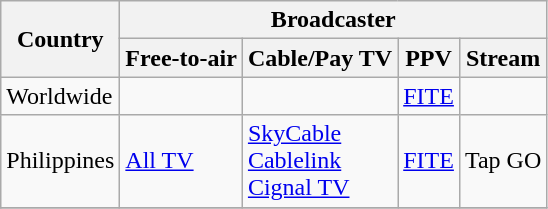<table class="wikitable">
<tr>
<th rowspan="2">Country</th>
<th colspan="4">Broadcaster</th>
</tr>
<tr>
<th>Free-to-air</th>
<th>Cable/Pay TV</th>
<th>PPV</th>
<th>Stream</th>
</tr>
<tr>
<td>Worldwide</td>
<td></td>
<td></td>
<td><a href='#'>FITE</a></td>
<td></td>
</tr>
<tr>
<td>Philippines</td>
<td><a href='#'>All TV</a></td>
<td><a href='#'>SkyCable</a><br><a href='#'>Cablelink</a><br><a href='#'>Cignal TV</a></td>
<td><a href='#'>FITE</a></td>
<td>Tap GO</td>
</tr>
<tr>
</tr>
</table>
